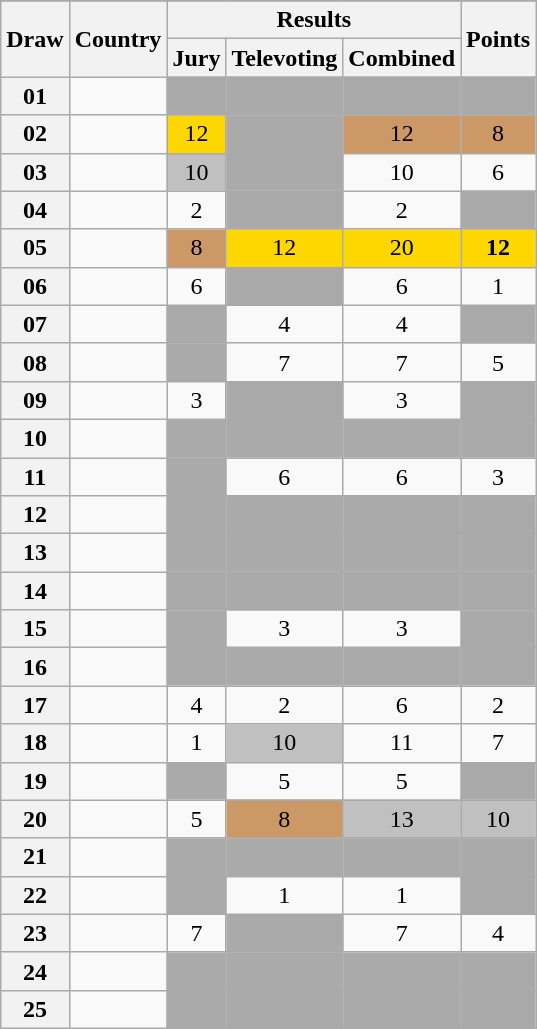<table class="sortable wikitable collapsible plainrowheaders" style="text-align:center;">
<tr>
</tr>
<tr>
<th scope="col" rowspan="2">Draw</th>
<th scope="col" rowspan="2">Country</th>
<th scope="col" colspan="3">Results</th>
<th scope="col" rowspan="2">Points</th>
</tr>
<tr>
<th scope="col">Jury</th>
<th scope="col">Televoting</th>
<th scope="col">Combined</th>
</tr>
<tr>
<th scope="row" style="text-align:center;">01</th>
<td style="text-align:left;"></td>
<td style="background:#AAAAAA;"></td>
<td style="background:#AAAAAA;"></td>
<td style="background:#AAAAAA;"></td>
<td style="background:#AAAAAA;"></td>
</tr>
<tr>
<th scope="row" style="text-align:center;">02</th>
<td style="text-align:left;"></td>
<td style="background:gold;">12</td>
<td style="background:#AAAAAA;"></td>
<td style="background:#CC9966;">12</td>
<td style="background:#CC9966;">8</td>
</tr>
<tr>
<th scope="row" style="text-align:center;">03</th>
<td style="text-align:left;"></td>
<td style="background:silver;">10</td>
<td style="background:#AAAAAA;"></td>
<td>10</td>
<td>6</td>
</tr>
<tr>
<th scope="row" style="text-align:center;">04</th>
<td style="text-align:left;"></td>
<td>2</td>
<td style="background:#AAAAAA;"></td>
<td>2</td>
<td style="background:#AAAAAA;"></td>
</tr>
<tr>
<th scope="row" style="text-align:center;">05</th>
<td style="text-align:left;"></td>
<td style="background:#CC9966;">8</td>
<td style="background:gold;">12</td>
<td style="background:gold;">20</td>
<td style="background:gold;"><strong>12</strong></td>
</tr>
<tr>
<th scope="row" style="text-align:center;">06</th>
<td style="text-align:left;"></td>
<td>6</td>
<td style="background:#AAAAAA;"></td>
<td>6</td>
<td>1</td>
</tr>
<tr>
<th scope="row" style="text-align:center;">07</th>
<td style="text-align:left;"></td>
<td style="background:#AAAAAA;"></td>
<td>4</td>
<td>4</td>
<td style="background:#AAAAAA;"></td>
</tr>
<tr>
<th scope="row" style="text-align:center;">08</th>
<td style="text-align:left;"></td>
<td style="background:#AAAAAA;"></td>
<td>7</td>
<td>7</td>
<td>5</td>
</tr>
<tr>
<th scope="row" style="text-align:center;">09</th>
<td style="text-align:left;"></td>
<td>3</td>
<td style="background:#AAAAAA;"></td>
<td>3</td>
<td style="background:#AAAAAA;"></td>
</tr>
<tr>
<th scope="row" style="text-align:center;">10</th>
<td style="text-align:left;"></td>
<td style="background:#AAAAAA;"></td>
<td style="background:#AAAAAA;"></td>
<td style="background:#AAAAAA;"></td>
<td style="background:#AAAAAA;"></td>
</tr>
<tr>
<th scope="row" style="text-align:center;">11</th>
<td style="text-align:left;"></td>
<td style="background:#AAAAAA;"></td>
<td>6</td>
<td>6</td>
<td>3</td>
</tr>
<tr class="sortbottom">
<th scope="row" style="text-align:center;">12</th>
<td style="text-align:left;"></td>
<td style="background:#AAAAAA;"></td>
<td style="background:#AAAAAA;"></td>
<td style="background:#AAAAAA;"></td>
<td style="background:#AAAAAA;"></td>
</tr>
<tr>
<th scope="row" style="text-align:center;">13</th>
<td style="text-align:left;"></td>
<td style="background:#AAAAAA;"></td>
<td style="background:#AAAAAA;"></td>
<td style="background:#AAAAAA;"></td>
<td style="background:#AAAAAA;"></td>
</tr>
<tr>
<th scope="row" style="text-align:center;">14</th>
<td style="text-align:left;"></td>
<td style="background:#AAAAAA;"></td>
<td style="background:#AAAAAA;"></td>
<td style="background:#AAAAAA;"></td>
<td style="background:#AAAAAA;"></td>
</tr>
<tr>
<th scope="row" style="text-align:center;">15</th>
<td style="text-align:left;"></td>
<td style="background:#AAAAAA;"></td>
<td>3</td>
<td>3</td>
<td style="background:#AAAAAA;"></td>
</tr>
<tr>
<th scope="row" style="text-align:center;">16</th>
<td style="text-align:left;"></td>
<td style="background:#AAAAAA;"></td>
<td style="background:#AAAAAA;"></td>
<td style="background:#AAAAAA;"></td>
<td style="background:#AAAAAA;"></td>
</tr>
<tr>
<th scope="row" style="text-align:center;">17</th>
<td style="text-align:left;"></td>
<td>4</td>
<td>2</td>
<td>6</td>
<td>2</td>
</tr>
<tr>
<th scope="row" style="text-align:center;">18</th>
<td style="text-align:left;"></td>
<td>1</td>
<td style="background:silver;">10</td>
<td>11</td>
<td>7</td>
</tr>
<tr>
<th scope="row" style="text-align:center;">19</th>
<td style="text-align:left;"></td>
<td style="background:#AAAAAA;"></td>
<td>5</td>
<td>5</td>
<td style="background:#AAAAAA;"></td>
</tr>
<tr>
<th scope="row" style="text-align:center;">20</th>
<td style="text-align:left;"></td>
<td>5</td>
<td style="background:#CC9966;">8</td>
<td style="background:silver;">13</td>
<td style="background:silver;">10</td>
</tr>
<tr>
<th scope="row" style="text-align:center;">21</th>
<td style="text-align:left;"></td>
<td style="background:#AAAAAA;"></td>
<td style="background:#AAAAAA;"></td>
<td style="background:#AAAAAA;"></td>
<td style="background:#AAAAAA;"></td>
</tr>
<tr>
<th scope="row" style="text-align:center;">22</th>
<td style="text-align:left;"></td>
<td style="background:#AAAAAA;"></td>
<td>1</td>
<td>1</td>
<td style="background:#AAAAAA;"></td>
</tr>
<tr>
<th scope="row" style="text-align:center;">23</th>
<td style="text-align:left;"></td>
<td>7</td>
<td style="background:#AAAAAA;"></td>
<td>7</td>
<td>4</td>
</tr>
<tr>
<th scope="row" style="text-align:center;">24</th>
<td style="text-align:left;"></td>
<td style="background:#AAAAAA;"></td>
<td style="background:#AAAAAA;"></td>
<td style="background:#AAAAAA;"></td>
<td style="background:#AAAAAA;"></td>
</tr>
<tr>
<th scope="row" style="text-align:center;">25</th>
<td style="text-align:left;"></td>
<td style="background:#AAAAAA;"></td>
<td style="background:#AAAAAA;"></td>
<td style="background:#AAAAAA;"></td>
<td style="background:#AAAAAA;"></td>
</tr>
</table>
